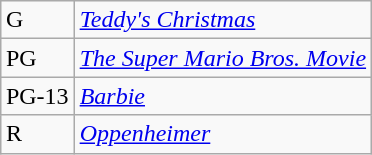<table class="wikitable sortable" style="margin:auto; margin:auto;">
<tr>
<td>G</td>
<td><em><a href='#'>Teddy's Christmas</a></em></td>
</tr>
<tr>
<td>PG</td>
<td><em><a href='#'>The Super Mario Bros. Movie</a></em></td>
</tr>
<tr>
<td>PG-13</td>
<td><em><a href='#'>Barbie</a></em></td>
</tr>
<tr>
<td>R</td>
<td><em><a href='#'>Oppenheimer</a></em></td>
</tr>
</table>
